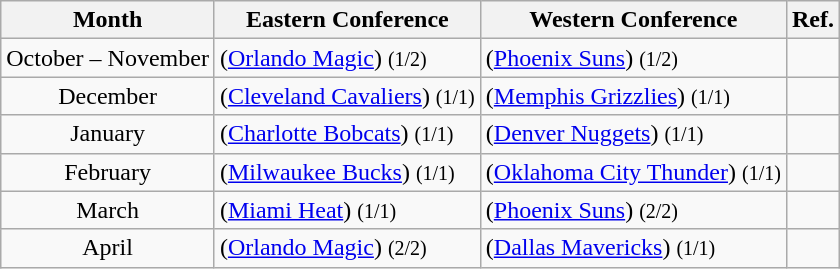<table class="wikitable sortable" border="1">
<tr>
<th>Month</th>
<th>Eastern Conference</th>
<th>Western Conference</th>
<th class=unsortable>Ref.</th>
</tr>
<tr>
<td align=center>October – November</td>
<td> (<a href='#'>Orlando Magic</a>) <small>(1/2)</small></td>
<td> (<a href='#'>Phoenix Suns</a>) <small>(1/2)</small></td>
<td align=center></td>
</tr>
<tr>
<td align=center>December</td>
<td> (<a href='#'>Cleveland Cavaliers</a>) <small>(1/1)</small></td>
<td> (<a href='#'>Memphis Grizzlies</a>) <small>(1/1)</small></td>
<td align=center></td>
</tr>
<tr>
<td align=center>January</td>
<td> (<a href='#'>Charlotte Bobcats</a>) <small>(1/1)</small></td>
<td> (<a href='#'>Denver Nuggets</a>) <small>(1/1)</small></td>
<td align=center></td>
</tr>
<tr>
<td align=center>February</td>
<td> (<a href='#'>Milwaukee Bucks</a>) <small>(1/1)</small></td>
<td> (<a href='#'>Oklahoma City Thunder</a>) <small>(1/1)</small></td>
<td align=center></td>
</tr>
<tr>
<td align=center>March</td>
<td> (<a href='#'>Miami Heat</a>) <small>(1/1)</small></td>
<td> (<a href='#'>Phoenix Suns</a>) <small>(2/2)</small></td>
<td align=center></td>
</tr>
<tr>
<td align=center>April</td>
<td> (<a href='#'>Orlando Magic</a>) <small>(2/2)</small></td>
<td> (<a href='#'>Dallas Mavericks</a>) <small>(1/1)</small></td>
<td align=center></td>
</tr>
</table>
